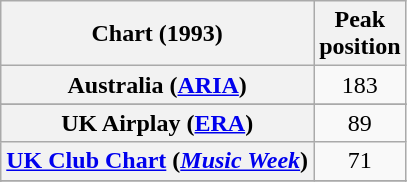<table class="wikitable plainrowheaders" style="text-align:center">
<tr>
<th scope="col">Chart (1993)</th>
<th scope="col">Peak<br> position</th>
</tr>
<tr>
<th scope="row">Australia (<a href='#'>ARIA</a>)</th>
<td>183</td>
</tr>
<tr>
</tr>
<tr>
</tr>
<tr>
</tr>
<tr>
</tr>
<tr>
<th scope="row">UK Airplay (<a href='#'>ERA</a>)</th>
<td>89</td>
</tr>
<tr>
<th scope="row"><a href='#'>UK Club Chart</a> (<em><a href='#'>Music Week</a></em>)</th>
<td>71</td>
</tr>
<tr>
</tr>
<tr>
</tr>
</table>
